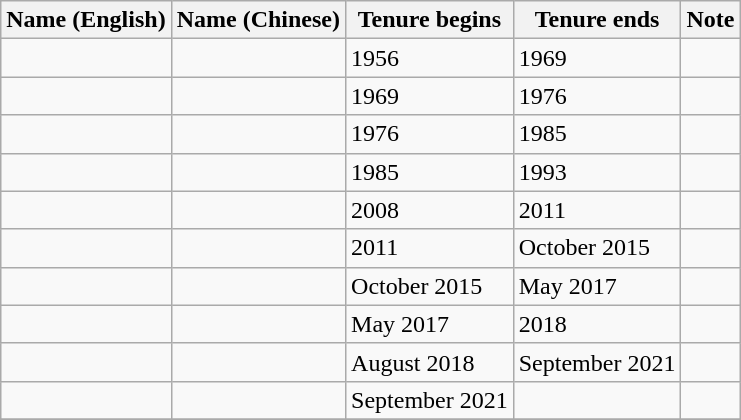<table class="wikitable">
<tr>
<th>Name (English)</th>
<th>Name (Chinese)</th>
<th>Tenure begins</th>
<th>Tenure ends</th>
<th>Note</th>
</tr>
<tr>
<td></td>
<td></td>
<td>1956</td>
<td>1969</td>
<td></td>
</tr>
<tr>
<td></td>
<td></td>
<td>1969</td>
<td>1976</td>
<td></td>
</tr>
<tr>
<td></td>
<td></td>
<td>1976</td>
<td>1985</td>
<td></td>
</tr>
<tr>
<td></td>
<td></td>
<td>1985</td>
<td>1993</td>
<td></td>
</tr>
<tr>
<td></td>
<td></td>
<td>2008</td>
<td>2011</td>
<td></td>
</tr>
<tr>
<td></td>
<td></td>
<td>2011</td>
<td>October 2015</td>
<td></td>
</tr>
<tr>
<td></td>
<td></td>
<td>October 2015</td>
<td>May 2017</td>
<td></td>
</tr>
<tr>
<td></td>
<td></td>
<td>May 2017</td>
<td>2018</td>
<td></td>
</tr>
<tr>
<td></td>
<td></td>
<td>August 2018</td>
<td>September 2021</td>
<td></td>
</tr>
<tr>
<td></td>
<td></td>
<td>September 2021</td>
<td></td>
<td></td>
</tr>
<tr>
</tr>
</table>
